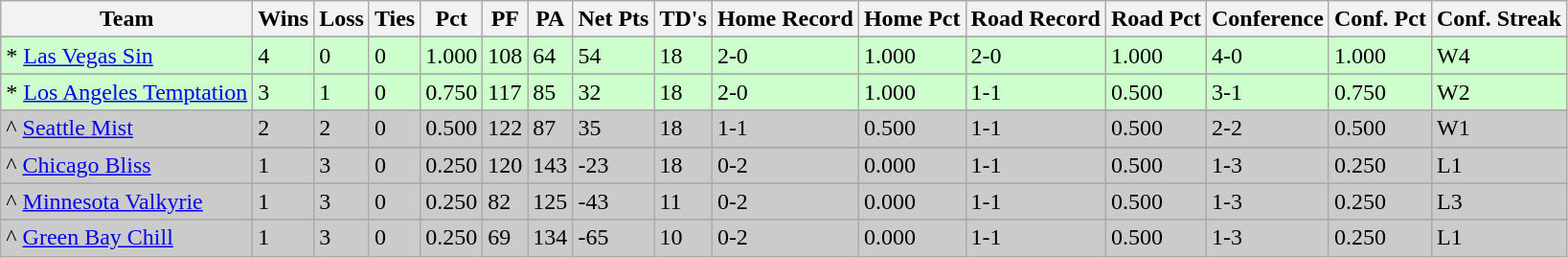<table class="wikitable">
<tr>
<th>Team</th>
<th>Wins</th>
<th>Loss</th>
<th>Ties</th>
<th>Pct</th>
<th>PF</th>
<th>PA</th>
<th>Net Pts</th>
<th>TD's</th>
<th>Home Record</th>
<th>Home Pct</th>
<th>Road Record</th>
<th>Road Pct</th>
<th>Conference</th>
<th>Conf. Pct</th>
<th>Conf. Streak</th>
</tr>
<tr>
</tr>
<tr bgcolor="#ccffcc">
<td>* <a href='#'>Las Vegas Sin</a></td>
<td>4</td>
<td>0</td>
<td>0</td>
<td>1.000</td>
<td>108</td>
<td>64</td>
<td>54</td>
<td>18</td>
<td>2-0</td>
<td>1.000</td>
<td>2-0</td>
<td>1.000</td>
<td>4-0</td>
<td>1.000</td>
<td>W4</td>
</tr>
<tr>
</tr>
<tr bgcolor="#ccffcc">
<td>* <a href='#'>Los Angeles Temptation</a></td>
<td>3</td>
<td>1</td>
<td>0</td>
<td>0.750</td>
<td>117</td>
<td>85</td>
<td>32</td>
<td>18</td>
<td>2-0</td>
<td>1.000</td>
<td>1-1</td>
<td>0.500</td>
<td>3-1</td>
<td>0.750</td>
<td>W2</td>
</tr>
<tr>
</tr>
<tr bgcolor="cbcbcb">
<td>^ <a href='#'>Seattle Mist</a></td>
<td>2</td>
<td>2</td>
<td>0</td>
<td>0.500</td>
<td>122</td>
<td>87</td>
<td>35</td>
<td>18</td>
<td>1-1</td>
<td>0.500</td>
<td>1-1</td>
<td>0.500</td>
<td>2-2</td>
<td>0.500</td>
<td>W1</td>
</tr>
<tr>
</tr>
<tr bgcolor="cbcbcb">
<td>^ <a href='#'>Chicago Bliss</a></td>
<td>1</td>
<td>3</td>
<td>0</td>
<td>0.250</td>
<td>120</td>
<td>143</td>
<td>-23</td>
<td>18</td>
<td>0-2</td>
<td>0.000</td>
<td>1-1</td>
<td>0.500</td>
<td>1-3</td>
<td>0.250</td>
<td>L1</td>
</tr>
<tr>
</tr>
<tr bgcolor="cbcbcb">
<td>^ <a href='#'>Minnesota Valkyrie</a></td>
<td>1</td>
<td>3</td>
<td>0</td>
<td>0.250</td>
<td>82</td>
<td>125</td>
<td>-43</td>
<td>11</td>
<td>0-2</td>
<td>0.000</td>
<td>1-1</td>
<td>0.500</td>
<td>1-3</td>
<td>0.250</td>
<td>L3</td>
</tr>
<tr>
</tr>
<tr bgcolor="cbcbcb">
<td>^ <a href='#'>Green Bay Chill</a></td>
<td>1</td>
<td>3</td>
<td>0</td>
<td>0.250</td>
<td>69</td>
<td>134</td>
<td>-65</td>
<td>10</td>
<td>0-2</td>
<td>0.000</td>
<td>1-1</td>
<td>0.500</td>
<td>1-3</td>
<td>0.250</td>
<td>L1</td>
</tr>
</table>
